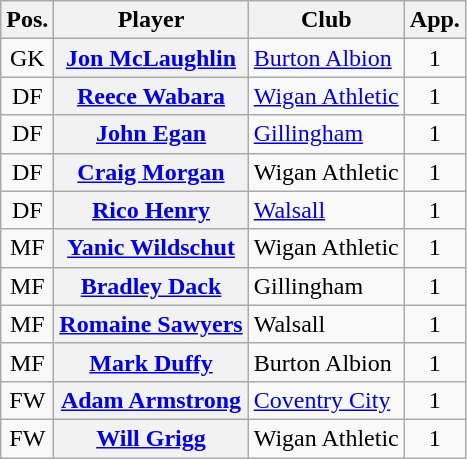<table class="wikitable plainrowheaders" style="text-align: left">
<tr>
<th scope=col>Pos.</th>
<th scope=col>Player</th>
<th scope=col>Club</th>
<th scope=col>App.</th>
</tr>
<tr>
<td style=text-align:center>GK</td>
<th scope=row><a href='#'>Jon McLaughlin</a></th>
<td><a href='#'>Burton Albion</a></td>
<td style=text-align:center>1</td>
</tr>
<tr>
<td style=text-align:center>DF</td>
<th scope=row><a href='#'>Reece Wabara</a></th>
<td><a href='#'>Wigan Athletic</a></td>
<td style=text-align:center>1</td>
</tr>
<tr>
<td style=text-align:center>DF</td>
<th scope=row><a href='#'>John Egan</a></th>
<td><a href='#'>Gillingham</a></td>
<td style=text-align:center>1</td>
</tr>
<tr>
<td style=text-align:center>DF</td>
<th scope=row><a href='#'>Craig Morgan</a></th>
<td>Wigan Athletic</td>
<td style=text-align:center>1</td>
</tr>
<tr>
<td style=text-align:center>DF</td>
<th scope=row><a href='#'>Rico Henry</a></th>
<td><a href='#'>Walsall</a></td>
<td style=text-align:center>1</td>
</tr>
<tr>
<td style=text-align:center>MF</td>
<th scope=row><a href='#'>Yanic Wildschut</a></th>
<td>Wigan Athletic</td>
<td style=text-align:center>1</td>
</tr>
<tr>
<td style=text-align:center>MF</td>
<th scope=row><a href='#'>Bradley Dack</a></th>
<td>Gillingham</td>
<td style=text-align:center>1</td>
</tr>
<tr>
<td style=text-align:center>MF</td>
<th scope=row><a href='#'>Romaine Sawyers</a></th>
<td>Walsall</td>
<td style=text-align:center>1</td>
</tr>
<tr>
<td style=text-align:center>MF</td>
<th scope=row><a href='#'>Mark Duffy</a></th>
<td>Burton Albion</td>
<td style=text-align:center>1</td>
</tr>
<tr>
<td style=text-align:center>FW</td>
<th scope=row><a href='#'>Adam Armstrong</a></th>
<td><a href='#'>Coventry City</a></td>
<td style=text-align:center>1</td>
</tr>
<tr>
<td style=text-align:center>FW</td>
<th scope=row><a href='#'>Will Grigg</a></th>
<td>Wigan Athletic</td>
<td style=text-align:center>1</td>
</tr>
</table>
